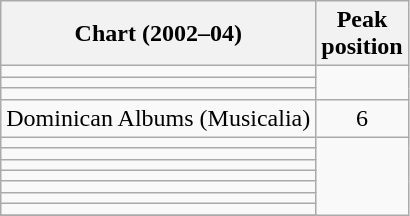<table class="wikitable sortable plainrowheaders">
<tr>
<th>Chart (2002–04)</th>
<th>Peak<br>position</th>
</tr>
<tr>
<td></td>
</tr>
<tr>
<td></td>
</tr>
<tr>
<td></td>
</tr>
<tr>
<td>Dominican Albums (Musicalia)</td>
<td style="text-align:center;">6</td>
</tr>
<tr>
<td></td>
</tr>
<tr>
<td></td>
</tr>
<tr>
<td></td>
</tr>
<tr>
<td></td>
</tr>
<tr>
<td></td>
</tr>
<tr>
<td></td>
</tr>
<tr>
<td></td>
</tr>
<tr>
</tr>
<tr>
</tr>
</table>
